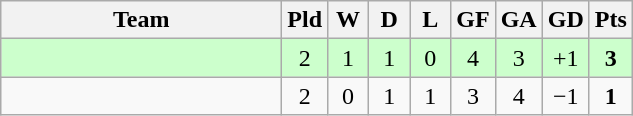<table class="wikitable" style="text-align:center;">
<tr>
<th width=180>Team</th>
<th width=20>Pld</th>
<th width=20>W</th>
<th width=20>D</th>
<th width=20>L</th>
<th width=20>GF</th>
<th width=20>GA</th>
<th width=20>GD</th>
<th width=20>Pts</th>
</tr>
<tr style="background:#cfc;">
<td align="left"></td>
<td>2</td>
<td>1</td>
<td>1</td>
<td>0</td>
<td>4</td>
<td>3</td>
<td>+1</td>
<td><strong>3</strong></td>
</tr>
<tr>
<td align="left"></td>
<td>2</td>
<td>0</td>
<td>1</td>
<td>1</td>
<td>3</td>
<td>4</td>
<td>−1</td>
<td><strong>1</strong></td>
</tr>
</table>
